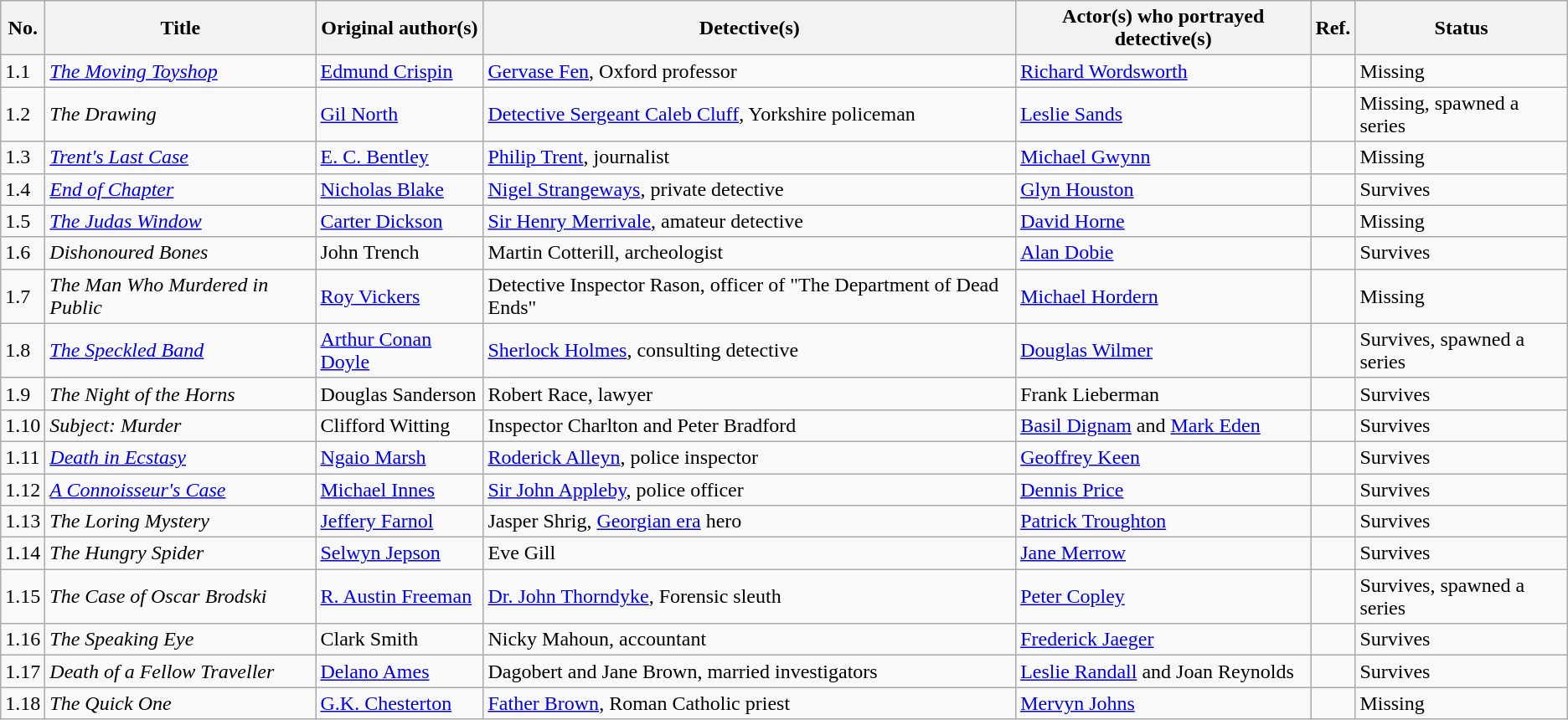<table class="wikitable">
<tr>
<th>No.</th>
<th>Title</th>
<th>Original author(s)</th>
<th>Detective(s)</th>
<th>Actor(s) who portrayed detective(s)</th>
<th>Ref.</th>
<th>Status</th>
</tr>
<tr>
<td>1.1</td>
<td><em><a href='#'>The Moving Toyshop</a></em></td>
<td><a href='#'>Edmund Crispin</a></td>
<td><a href='#'>Gervase Fen</a>, Oxford professor</td>
<td><a href='#'>Richard Wordsworth</a></td>
<td></td>
<td>Missing</td>
</tr>
<tr>
<td>1.2</td>
<td><em>The Drawing</em></td>
<td><a href='#'>Gil North</a></td>
<td><a href='#'>Detective Sergeant Caleb Cluff</a>, Yorkshire policeman</td>
<td><a href='#'>Leslie Sands</a></td>
<td></td>
<td>Missing, spawned a series</td>
</tr>
<tr>
<td>1.3</td>
<td><em><a href='#'>Trent's Last Case</a></em></td>
<td><a href='#'>E. C. Bentley</a></td>
<td><a href='#'>Philip Trent</a>, journalist</td>
<td><a href='#'>Michael Gwynn</a></td>
<td></td>
<td>Missing</td>
</tr>
<tr>
<td>1.4</td>
<td><em><a href='#'>End of Chapter</a></em></td>
<td><a href='#'>Nicholas Blake</a></td>
<td><a href='#'>Nigel Strangeways</a>, private detective</td>
<td><a href='#'>Glyn Houston</a></td>
<td></td>
<td>Survives</td>
</tr>
<tr>
<td>1.5</td>
<td><em><a href='#'>The Judas Window</a></em></td>
<td><a href='#'>Carter Dickson</a></td>
<td><a href='#'>Sir Henry Merrivale</a>, amateur detective</td>
<td><a href='#'>David Horne</a></td>
<td></td>
<td>Missing</td>
</tr>
<tr>
<td>1.6</td>
<td><em>Dishonoured Bones</em></td>
<td>John Trench</td>
<td>Martin Cotterill, archeologist</td>
<td><a href='#'>Alan Dobie</a></td>
<td></td>
<td>Survives</td>
</tr>
<tr>
<td>1.7</td>
<td><em>The Man Who Murdered in Public</em></td>
<td><a href='#'>Roy Vickers</a></td>
<td>Detective Inspector Rason, officer of "The Department of Dead Ends"</td>
<td><a href='#'>Michael Hordern</a></td>
<td></td>
<td>Missing</td>
</tr>
<tr>
<td>1.8</td>
<td><em><a href='#'>The Speckled Band</a></em></td>
<td><a href='#'>Arthur Conan Doyle</a></td>
<td><a href='#'>Sherlock Holmes</a>, consulting detective</td>
<td><a href='#'>Douglas Wilmer</a></td>
<td></td>
<td>Survives, spawned a series</td>
</tr>
<tr>
<td>1.9</td>
<td><em>The Night of the Horns</em></td>
<td>Douglas Sanderson</td>
<td>Robert Race, lawyer</td>
<td>Frank Lieberman</td>
<td></td>
<td>Survives</td>
</tr>
<tr>
<td>1.10</td>
<td><em>Subject: Murder</em></td>
<td>Clifford Witting</td>
<td>Inspector  Charlton and Peter Bradford</td>
<td><a href='#'>Basil Dignam</a> and <a href='#'>Mark Eden</a></td>
<td></td>
<td>Survives</td>
</tr>
<tr>
<td>1.11</td>
<td><em><a href='#'>Death in Ecstasy</a></em></td>
<td><a href='#'>Ngaio Marsh</a></td>
<td><a href='#'>Roderick Alleyn</a>, police inspector</td>
<td><a href='#'>Geoffrey Keen</a></td>
<td></td>
<td>Survives</td>
</tr>
<tr>
<td>1.12</td>
<td><em><a href='#'>A Connoisseur's Case</a></em></td>
<td><a href='#'>Michael Innes</a></td>
<td><a href='#'>Sir John Appleby</a>, police officer</td>
<td><a href='#'>Dennis Price</a></td>
<td></td>
<td>Survives</td>
</tr>
<tr>
<td>1.13</td>
<td><em>The Loring Mystery</em></td>
<td><a href='#'>Jeffery Farnol</a></td>
<td>Jasper Shrig, <a href='#'>Georgian era</a> hero</td>
<td><a href='#'>Patrick Troughton</a></td>
<td></td>
<td>Survives</td>
</tr>
<tr>
<td>1.14</td>
<td><em>The Hungry Spider</em></td>
<td><a href='#'>Selwyn Jepson</a></td>
<td>Eve Gill</td>
<td><a href='#'>Jane Merrow</a></td>
<td></td>
<td>Survives</td>
</tr>
<tr>
<td>1.15</td>
<td><em>The Case of Oscar Brodski</em></td>
<td><a href='#'>R. Austin Freeman</a></td>
<td><a href='#'>Dr. John Thorndyke</a>, Forensic sleuth</td>
<td><a href='#'>Peter Copley</a></td>
<td></td>
<td>Survives, spawned a series</td>
</tr>
<tr>
<td>1.16</td>
<td><em>The Speaking Eye</em></td>
<td>Clark Smith</td>
<td>Nicky Mahoun, accountant</td>
<td><a href='#'>Frederick Jaeger</a></td>
<td></td>
<td>Survives</td>
</tr>
<tr>
<td>1.17</td>
<td><em>Death of a Fellow Traveller</em></td>
<td><a href='#'>Delano Ames</a></td>
<td>Dagobert and Jane Brown, married investigators</td>
<td><a href='#'>Leslie Randall</a> and Joan Reynolds</td>
<td></td>
<td>Survives</td>
</tr>
<tr>
<td>1.18</td>
<td><em>The Quick One</em></td>
<td><a href='#'>G.K. Chesterton</a></td>
<td><a href='#'>Father Brown</a>, Roman Catholic priest</td>
<td><a href='#'>Mervyn Johns</a></td>
<td></td>
<td>Missing</td>
</tr>
</table>
